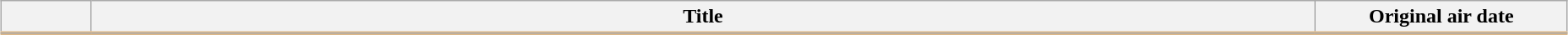<table class="wikitable" style="width:98%; margin:auto; background:#FFF;">
<tr style="border-bottom: 3px solid #DEB887;">
<th style="width:4em;"></th>
<th>Title</th>
<th style="width:12em;">Original air date</th>
</tr>
<tr>
</tr>
</table>
